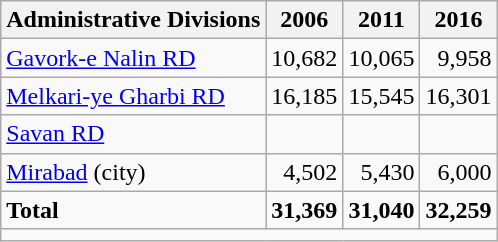<table class="wikitable">
<tr>
<th>Administrative Divisions</th>
<th>2006</th>
<th>2011</th>
<th>2016</th>
</tr>
<tr>
<td><a href='#'>Gavork-e Nalin RD</a></td>
<td style="text-align: right;">10,682</td>
<td style="text-align: right;">10,065</td>
<td style="text-align: right;">9,958</td>
</tr>
<tr>
<td><a href='#'>Melkari-ye Gharbi RD</a></td>
<td style="text-align: right;">16,185</td>
<td style="text-align: right;">15,545</td>
<td style="text-align: right;">16,301</td>
</tr>
<tr>
<td><a href='#'>Savan RD</a></td>
<td style="text-align: right;"></td>
<td style="text-align: right;"></td>
<td style="text-align: right;"></td>
</tr>
<tr>
<td><a href='#'>Mirabad</a> (city)</td>
<td style="text-align: right;">4,502</td>
<td style="text-align: right;">5,430</td>
<td style="text-align: right;">6,000</td>
</tr>
<tr>
<td><strong>Total</strong></td>
<td style="text-align: right;"><strong>31,369</strong></td>
<td style="text-align: right;"><strong>31,040</strong></td>
<td style="text-align: right;"><strong>32,259</strong></td>
</tr>
<tr>
<td colspan=4></td>
</tr>
</table>
